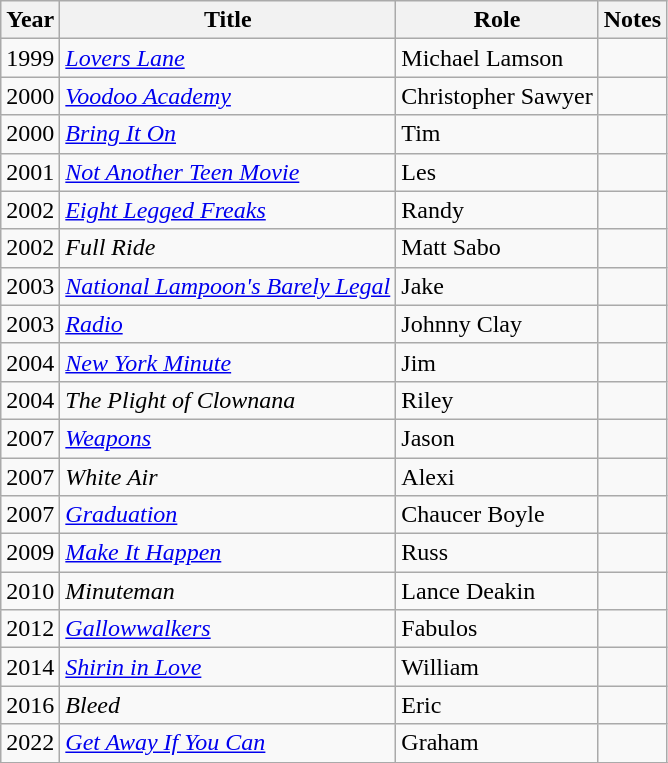<table class="wikitable sortable">
<tr>
<th>Year</th>
<th>Title</th>
<th>Role</th>
<th class="unsortable">Notes</th>
</tr>
<tr>
<td>1999</td>
<td><em><a href='#'>Lovers Lane</a></em></td>
<td>Michael Lamson</td>
<td></td>
</tr>
<tr>
<td>2000</td>
<td><em><a href='#'>Voodoo Academy</a></em></td>
<td>Christopher Sawyer</td>
<td></td>
</tr>
<tr>
<td>2000</td>
<td><em><a href='#'>Bring It On</a></em></td>
<td>Tim</td>
<td></td>
</tr>
<tr>
<td>2001</td>
<td><em><a href='#'>Not Another Teen Movie</a></em></td>
<td>Les</td>
<td></td>
</tr>
<tr>
<td>2002</td>
<td><em><a href='#'>Eight Legged Freaks</a></em></td>
<td>Randy</td>
<td></td>
</tr>
<tr>
<td>2002</td>
<td><em>Full Ride</em></td>
<td>Matt Sabo</td>
<td></td>
</tr>
<tr>
<td>2003</td>
<td><em><a href='#'>National Lampoon's Barely Legal</a></em></td>
<td>Jake</td>
<td></td>
</tr>
<tr>
<td>2003</td>
<td><em><a href='#'>Radio</a></em></td>
<td>Johnny Clay</td>
<td></td>
</tr>
<tr>
<td>2004</td>
<td><em><a href='#'>New York Minute</a></em></td>
<td>Jim</td>
<td></td>
</tr>
<tr>
<td>2004</td>
<td><em>The Plight of Clownana</em></td>
<td>Riley</td>
<td></td>
</tr>
<tr>
<td>2007</td>
<td><em><a href='#'>Weapons</a></em></td>
<td>Jason</td>
<td></td>
</tr>
<tr>
<td>2007</td>
<td><em>White Air</em></td>
<td>Alexi</td>
<td></td>
</tr>
<tr>
<td>2007</td>
<td><em><a href='#'>Graduation</a></em></td>
<td>Chaucer Boyle</td>
<td></td>
</tr>
<tr>
<td>2009</td>
<td><em><a href='#'>Make It Happen</a></em></td>
<td>Russ</td>
<td></td>
</tr>
<tr>
<td>2010</td>
<td><em>Minuteman</em></td>
<td>Lance Deakin</td>
<td></td>
</tr>
<tr>
<td>2012</td>
<td><em><a href='#'>Gallowwalkers</a></em></td>
<td>Fabulos</td>
<td></td>
</tr>
<tr>
<td>2014</td>
<td><em><a href='#'>Shirin in Love</a></em></td>
<td>William</td>
<td></td>
</tr>
<tr>
<td>2016</td>
<td><em>Bleed</em></td>
<td>Eric</td>
<td></td>
</tr>
<tr>
<td>2022</td>
<td><em><a href='#'>Get Away If You Can</a></em></td>
<td>Graham</td>
<td></td>
</tr>
<tr>
</tr>
</table>
